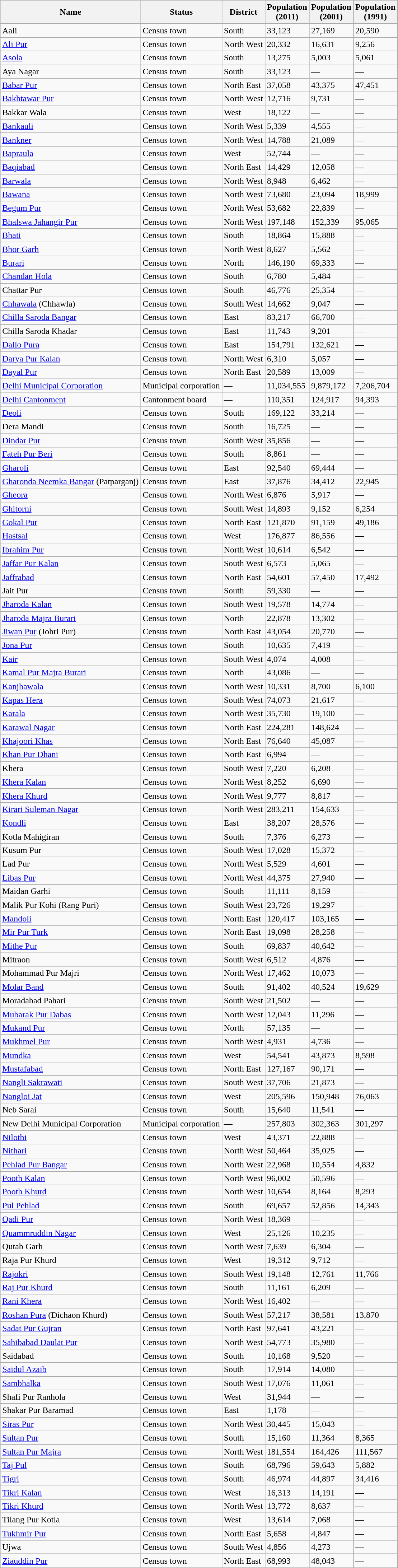<table class="wikitable sortable">
<tr>
<th>Name</th>
<th>Status</th>
<th>District</th>
<th>Population<br>(2011)</th>
<th>Population<br>(2001)</th>
<th>Population<br>(1991)</th>
</tr>
<tr>
<td>Aali</td>
<td>Census town</td>
<td>South</td>
<td>33,123</td>
<td>27,169</td>
<td>20,590</td>
</tr>
<tr>
<td><a href='#'>Ali Pur</a></td>
<td>Census town</td>
<td>North West</td>
<td>20,332</td>
<td>16,631</td>
<td>9,256</td>
</tr>
<tr>
<td><a href='#'>Asola</a></td>
<td>Census town</td>
<td>South</td>
<td>13,275</td>
<td>5,003</td>
<td>5,061</td>
</tr>
<tr>
<td>Aya Nagar</td>
<td>Census town</td>
<td>South</td>
<td>33,123</td>
<td>—</td>
<td>—</td>
</tr>
<tr>
<td><a href='#'>Babar Pur</a></td>
<td>Census town</td>
<td>North East</td>
<td>37,058</td>
<td>43,375</td>
<td>47,451</td>
</tr>
<tr>
<td><a href='#'>Bakhtawar Pur</a></td>
<td>Census town</td>
<td>North West</td>
<td>12,716</td>
<td>9,731</td>
<td>—</td>
</tr>
<tr>
<td>Bakkar Wala</td>
<td>Census town</td>
<td>West</td>
<td>18,122</td>
<td>—</td>
<td>—</td>
</tr>
<tr>
<td><a href='#'>Bankauli</a></td>
<td>Census town</td>
<td>North West</td>
<td>5,339</td>
<td>4,555</td>
<td>—</td>
</tr>
<tr>
<td><a href='#'>Bankner</a></td>
<td>Census town</td>
<td>North West</td>
<td>14,788</td>
<td>21,089</td>
<td>—</td>
</tr>
<tr>
<td><a href='#'>Bapraula</a></td>
<td>Census town</td>
<td>West</td>
<td>52,744</td>
<td>—</td>
<td>—</td>
</tr>
<tr>
<td><a href='#'>Baqiabad</a></td>
<td>Census town</td>
<td>North East</td>
<td>14,429</td>
<td>12,058</td>
<td>—</td>
</tr>
<tr>
<td><a href='#'>Barwala</a></td>
<td>Census town</td>
<td>North West</td>
<td>8,948</td>
<td>6,462</td>
<td>—</td>
</tr>
<tr>
<td><a href='#'>Bawana</a></td>
<td>Census town</td>
<td>North West</td>
<td>73,680</td>
<td>23,094</td>
<td>18,999</td>
</tr>
<tr>
<td><a href='#'>Begum Pur</a></td>
<td>Census town</td>
<td>North West</td>
<td>53,682</td>
<td>22,839</td>
<td>—</td>
</tr>
<tr>
<td><a href='#'>Bhalswa Jahangir Pur</a></td>
<td>Census town</td>
<td>North West</td>
<td>197,148</td>
<td>152,339</td>
<td>95,065</td>
</tr>
<tr>
<td><a href='#'>Bhati</a></td>
<td>Census town</td>
<td>South</td>
<td>18,864</td>
<td>15,888</td>
<td>—</td>
</tr>
<tr>
<td><a href='#'>Bhor Garh</a></td>
<td>Census town</td>
<td>North West</td>
<td>8,627</td>
<td>5,562</td>
<td>—</td>
</tr>
<tr>
<td><a href='#'>Burari</a></td>
<td>Census town</td>
<td>North</td>
<td>146,190</td>
<td>69,333</td>
<td>—</td>
</tr>
<tr>
<td><a href='#'>Chandan Hola</a></td>
<td>Census town</td>
<td>South</td>
<td>6,780</td>
<td>5,484</td>
<td>—</td>
</tr>
<tr>
<td>Chattar Pur</td>
<td>Census town</td>
<td>South</td>
<td>46,776</td>
<td>25,354</td>
<td>—</td>
</tr>
<tr>
<td><a href='#'>Chhawala</a> (Chhawla)</td>
<td>Census town</td>
<td>South West</td>
<td>14,662</td>
<td>9,047</td>
<td>—</td>
</tr>
<tr>
<td><a href='#'>Chilla Saroda Bangar</a></td>
<td>Census town</td>
<td>East</td>
<td>83,217</td>
<td>66,700</td>
<td>—</td>
</tr>
<tr>
<td>Chilla Saroda Khadar</td>
<td>Census town</td>
<td>East</td>
<td>11,743</td>
<td>9,201</td>
<td>—</td>
</tr>
<tr>
<td><a href='#'>Dallo Pura</a></td>
<td>Census town</td>
<td>East</td>
<td>154,791</td>
<td>132,621</td>
<td>—</td>
</tr>
<tr>
<td><a href='#'>Darya Pur Kalan</a></td>
<td>Census town</td>
<td>North West</td>
<td>6,310</td>
<td>5,057</td>
<td>—</td>
</tr>
<tr>
<td><a href='#'>Dayal Pur</a></td>
<td>Census town</td>
<td>North East</td>
<td>20,589</td>
<td>13,009</td>
<td>—</td>
</tr>
<tr>
<td><a href='#'>Delhi Municipal Corporation</a></td>
<td>Municipal corporation</td>
<td>—</td>
<td>11,034,555</td>
<td>9,879,172</td>
<td>7,206,704</td>
</tr>
<tr>
<td><a href='#'>Delhi Cantonment</a></td>
<td>Cantonment board</td>
<td>—</td>
<td>110,351</td>
<td>124,917</td>
<td>94,393</td>
</tr>
<tr>
<td><a href='#'>Deoli</a></td>
<td>Census town</td>
<td>South</td>
<td>169,122</td>
<td>33,214</td>
<td>—</td>
</tr>
<tr>
<td>Dera Mandi</td>
<td>Census town</td>
<td>South</td>
<td>16,725</td>
<td>—</td>
<td>—</td>
</tr>
<tr>
<td><a href='#'>Dindar Pur</a></td>
<td>Census town</td>
<td>South West</td>
<td>35,856</td>
<td>—</td>
<td>—</td>
</tr>
<tr>
<td><a href='#'>Fateh Pur Beri</a></td>
<td>Census town</td>
<td>South</td>
<td>8,861</td>
<td>—</td>
<td>—</td>
</tr>
<tr>
<td><a href='#'>Gharoli</a></td>
<td>Census town</td>
<td>East</td>
<td>92,540</td>
<td>69,444</td>
<td>—</td>
</tr>
<tr>
<td><a href='#'>Gharonda Neemka Bangar</a> (Patparganj)</td>
<td>Census town</td>
<td>East</td>
<td>37,876</td>
<td>34,412</td>
<td>22,945</td>
</tr>
<tr>
<td><a href='#'>Gheora</a></td>
<td>Census town</td>
<td>North West</td>
<td>6,876</td>
<td>5,917</td>
<td>—</td>
</tr>
<tr>
<td><a href='#'>Ghitorni</a></td>
<td>Census town</td>
<td>South West</td>
<td>14,893</td>
<td>9,152</td>
<td>6,254</td>
</tr>
<tr>
<td><a href='#'>Gokal Pur</a></td>
<td>Census town</td>
<td>North East</td>
<td>121,870</td>
<td>91,159</td>
<td>49,186</td>
</tr>
<tr>
<td><a href='#'>Hastsal</a></td>
<td>Census town</td>
<td>West</td>
<td>176,877</td>
<td>86,556</td>
<td>—</td>
</tr>
<tr>
<td><a href='#'>Ibrahim Pur</a></td>
<td>Census town</td>
<td>North West</td>
<td>10,614</td>
<td>6,542</td>
<td>—</td>
</tr>
<tr>
<td><a href='#'>Jaffar Pur Kalan</a></td>
<td>Census town</td>
<td>South West</td>
<td>6,573</td>
<td>5,065</td>
<td>—</td>
</tr>
<tr>
<td><a href='#'>Jaffrabad</a></td>
<td>Census town</td>
<td>North East</td>
<td>54,601</td>
<td>57,450</td>
<td>17,492</td>
</tr>
<tr>
<td>Jait Pur</td>
<td>Census town</td>
<td>South</td>
<td>59,330</td>
<td>—</td>
<td>—</td>
</tr>
<tr>
<td><a href='#'>Jharoda Kalan</a></td>
<td>Census town</td>
<td>South West</td>
<td>19,578</td>
<td>14,774</td>
<td>—</td>
</tr>
<tr>
<td><a href='#'>Jharoda Majra Burari</a></td>
<td>Census town</td>
<td>North</td>
<td>22,878</td>
<td>13,302</td>
<td>—</td>
</tr>
<tr>
<td><a href='#'>Jiwan Pur</a> (Johri Pur)</td>
<td>Census town</td>
<td>North East</td>
<td>43,054</td>
<td>20,770</td>
<td>—</td>
</tr>
<tr>
<td><a href='#'>Jona Pur</a></td>
<td>Census town</td>
<td>South</td>
<td>10,635</td>
<td>7,419</td>
<td>—</td>
</tr>
<tr>
<td><a href='#'>Kair</a></td>
<td>Census town</td>
<td>South West</td>
<td>4,074</td>
<td>4,008</td>
<td>—</td>
</tr>
<tr>
<td><a href='#'>Kamal Pur Majra Burari</a></td>
<td>Census town</td>
<td>North</td>
<td>43,086</td>
<td>—</td>
<td>—</td>
</tr>
<tr>
<td><a href='#'>Kanjhawala</a></td>
<td>Census town</td>
<td>North West</td>
<td>10,331</td>
<td>8,700</td>
<td>6,100</td>
</tr>
<tr>
<td><a href='#'>Kapas Hera</a></td>
<td>Census town</td>
<td>South West</td>
<td>74,073</td>
<td>21,617</td>
<td>—</td>
</tr>
<tr>
<td><a href='#'>Karala</a></td>
<td>Census town</td>
<td>North West</td>
<td>35,730</td>
<td>19,100</td>
<td>—</td>
</tr>
<tr>
<td><a href='#'>Karawal Nagar</a></td>
<td>Census town</td>
<td>North East</td>
<td>224,281</td>
<td>148,624</td>
<td>—</td>
</tr>
<tr>
<td><a href='#'>Khajoori Khas</a></td>
<td>Census town</td>
<td>North East</td>
<td>76,640</td>
<td>45,087</td>
<td>—</td>
</tr>
<tr>
<td><a href='#'>Khan Pur Dhani</a></td>
<td>Census town</td>
<td>North East</td>
<td>6,994</td>
<td>—</td>
<td>—</td>
</tr>
<tr>
<td>Khera</td>
<td>Census town</td>
<td>South West</td>
<td>7,220</td>
<td>6,208</td>
<td>—</td>
</tr>
<tr>
<td><a href='#'>Khera Kalan</a></td>
<td>Census town</td>
<td>North West</td>
<td>8,252</td>
<td>6,690</td>
<td>—</td>
</tr>
<tr>
<td><a href='#'>Khera Khurd</a></td>
<td>Census town</td>
<td>North West</td>
<td>9,777</td>
<td>8,817</td>
<td>—</td>
</tr>
<tr>
<td><a href='#'>Kirari Suleman Nagar</a></td>
<td>Census town</td>
<td>North West</td>
<td>283,211</td>
<td>154,633</td>
<td>—</td>
</tr>
<tr>
<td><a href='#'>Kondli</a></td>
<td>Census town</td>
<td>East</td>
<td>38,207</td>
<td>28,576</td>
<td>—</td>
</tr>
<tr>
<td>Kotla Mahigiran</td>
<td>Census town</td>
<td>South</td>
<td>7,376</td>
<td>6,273</td>
<td>—</td>
</tr>
<tr>
<td>Kusum Pur</td>
<td>Census town</td>
<td>South West</td>
<td>17,028</td>
<td>15,372</td>
<td>—</td>
</tr>
<tr>
<td>Lad Pur</td>
<td>Census town</td>
<td>North West</td>
<td>5,529</td>
<td>4,601</td>
<td>—</td>
</tr>
<tr>
<td><a href='#'>Libas Pur</a></td>
<td>Census town</td>
<td>North West</td>
<td>44,375</td>
<td>27,940</td>
<td>—</td>
</tr>
<tr>
<td>Maidan Garhi</td>
<td>Census town</td>
<td>South</td>
<td>11,111</td>
<td>8,159</td>
<td>—</td>
</tr>
<tr>
<td>Malik Pur Kohi (Rang Puri)</td>
<td>Census town</td>
<td>South West</td>
<td>23,726</td>
<td>19,297</td>
<td>—</td>
</tr>
<tr>
<td><a href='#'>Mandoli</a></td>
<td>Census town</td>
<td>North East</td>
<td>120,417</td>
<td>103,165</td>
<td>—</td>
</tr>
<tr>
<td><a href='#'>Mir Pur Turk</a></td>
<td>Census town</td>
<td>North East</td>
<td>19,098</td>
<td>28,258</td>
<td>—</td>
</tr>
<tr>
<td><a href='#'>Mithe Pur</a></td>
<td>Census town</td>
<td>South</td>
<td>69,837</td>
<td>40,642</td>
<td>—</td>
</tr>
<tr>
<td>Mitraon</td>
<td>Census town</td>
<td>South West</td>
<td>6,512</td>
<td>4,876</td>
<td>—</td>
</tr>
<tr>
<td>Mohammad Pur Majri</td>
<td>Census town</td>
<td>North West</td>
<td>17,462</td>
<td>10,073</td>
<td>—</td>
</tr>
<tr>
<td><a href='#'>Molar Band</a></td>
<td>Census town</td>
<td>South</td>
<td>91,402</td>
<td>40,524</td>
<td>19,629</td>
</tr>
<tr>
<td>Moradabad Pahari</td>
<td>Census town</td>
<td>South West</td>
<td>21,502</td>
<td>—</td>
<td>—</td>
</tr>
<tr>
<td><a href='#'>Mubarak Pur Dabas</a></td>
<td>Census town</td>
<td>North West</td>
<td>12,043</td>
<td>11,296</td>
<td>—</td>
</tr>
<tr>
<td><a href='#'>Mukand Pur</a></td>
<td>Census town</td>
<td>North</td>
<td>57,135</td>
<td>—</td>
<td>—</td>
</tr>
<tr>
<td><a href='#'>Mukhmel Pur</a></td>
<td>Census town</td>
<td>North West</td>
<td>4,931</td>
<td>4,736</td>
<td>—</td>
</tr>
<tr>
<td><a href='#'>Mundka</a></td>
<td>Census town</td>
<td>West</td>
<td>54,541</td>
<td>43,873</td>
<td>8,598</td>
</tr>
<tr>
<td><a href='#'>Mustafabad</a></td>
<td>Census town</td>
<td>North East</td>
<td>127,167</td>
<td>90,171</td>
<td>—</td>
</tr>
<tr>
<td><a href='#'>Nangli Sakrawati</a></td>
<td>Census town</td>
<td>South West</td>
<td>37,706</td>
<td>21,873</td>
<td>—</td>
</tr>
<tr>
<td><a href='#'>Nangloi Jat</a></td>
<td>Census town</td>
<td>West</td>
<td>205,596</td>
<td>150,948</td>
<td>76,063</td>
</tr>
<tr>
<td>Neb Sarai</td>
<td>Census town</td>
<td>South</td>
<td>15,640</td>
<td>11,541</td>
<td>—</td>
</tr>
<tr>
<td>New Delhi Municipal Corporation</td>
<td>Municipal corporation</td>
<td>—</td>
<td>257,803</td>
<td>302,363</td>
<td>301,297</td>
</tr>
<tr>
<td><a href='#'>Nilothi</a></td>
<td>Census town</td>
<td>West</td>
<td>43,371</td>
<td>22,888</td>
<td>—</td>
</tr>
<tr>
<td><a href='#'>Nithari</a></td>
<td>Census town</td>
<td>North West</td>
<td>50,464</td>
<td>35,025</td>
<td>—</td>
</tr>
<tr>
<td><a href='#'>Pehlad Pur Bangar</a></td>
<td>Census town</td>
<td>North West</td>
<td>22,968</td>
<td>10,554</td>
<td>4,832</td>
</tr>
<tr>
<td><a href='#'>Pooth Kalan</a></td>
<td>Census town</td>
<td>North West</td>
<td>96,002</td>
<td>50,596</td>
<td>—</td>
</tr>
<tr>
<td><a href='#'>Pooth Khurd</a></td>
<td>Census town</td>
<td>North West</td>
<td>10,654</td>
<td>8,164</td>
<td>8,293</td>
</tr>
<tr>
<td><a href='#'>Pul Pehlad</a></td>
<td>Census town</td>
<td>South</td>
<td>69,657</td>
<td>52,856</td>
<td>14,343</td>
</tr>
<tr>
<td><a href='#'>Qadi Pur</a></td>
<td>Census town</td>
<td>North West</td>
<td>18,369</td>
<td>—</td>
<td>—</td>
</tr>
<tr>
<td><a href='#'>Quammruddin Nagar</a></td>
<td>Census town</td>
<td>West</td>
<td>25,126</td>
<td>10,235</td>
<td>—</td>
</tr>
<tr>
<td>Qutab Garh</td>
<td>Census town</td>
<td>North West</td>
<td>7,639</td>
<td>6,304</td>
<td>—</td>
</tr>
<tr>
<td>Raja Pur Khurd</td>
<td>Census town</td>
<td>West</td>
<td>19,312</td>
<td>9,712</td>
<td>—</td>
</tr>
<tr>
<td><a href='#'>Rajokri</a></td>
<td>Census town</td>
<td>South West</td>
<td>19,148</td>
<td>12,761</td>
<td>11,766</td>
</tr>
<tr>
<td><a href='#'>Raj Pur Khurd</a></td>
<td>Census town</td>
<td>South</td>
<td>11,161</td>
<td>6,209</td>
<td>—</td>
</tr>
<tr>
<td><a href='#'>Rani Khera</a></td>
<td>Census town</td>
<td>North West</td>
<td>16,402</td>
<td>—</td>
<td>—</td>
</tr>
<tr>
<td><a href='#'>Roshan Pura</a> (Dichaon Khurd)</td>
<td>Census town</td>
<td>South West</td>
<td>57,217</td>
<td>38,581</td>
<td>13,870</td>
</tr>
<tr>
<td><a href='#'>Sadat Pur Gujran</a></td>
<td>Census town</td>
<td>North East</td>
<td>97,641</td>
<td>43,221</td>
<td>—</td>
</tr>
<tr>
<td><a href='#'>Sahibabad Daulat Pur</a></td>
<td>Census town</td>
<td>North West</td>
<td>54,773</td>
<td>35,980</td>
<td>—</td>
</tr>
<tr>
<td>Saidabad</td>
<td>Census town</td>
<td>South</td>
<td>10,168</td>
<td>9,520</td>
<td>—</td>
</tr>
<tr>
<td><a href='#'>Saidul Azaib</a></td>
<td>Census town</td>
<td>South</td>
<td>17,914</td>
<td>14,080</td>
<td>—</td>
</tr>
<tr>
<td><a href='#'>Sambhalka</a></td>
<td>Census town</td>
<td>South West</td>
<td>17,076</td>
<td>11,061</td>
<td>—</td>
</tr>
<tr>
<td>Shafi Pur Ranhola</td>
<td>Census town</td>
<td>West</td>
<td>31,944</td>
<td>—</td>
<td>—</td>
</tr>
<tr>
<td>Shakar Pur Baramad</td>
<td>Census town</td>
<td>East</td>
<td>1,178</td>
<td>—</td>
<td>—</td>
</tr>
<tr>
<td><a href='#'>Siras Pur</a></td>
<td>Census town</td>
<td>North West</td>
<td>30,445</td>
<td>15,043</td>
<td>—</td>
</tr>
<tr>
<td><a href='#'>Sultan Pur</a></td>
<td>Census town</td>
<td>South</td>
<td>15,160</td>
<td>11,364</td>
<td>8,365</td>
</tr>
<tr>
<td><a href='#'>Sultan Pur Majra</a></td>
<td>Census town</td>
<td>North West</td>
<td>181,554</td>
<td>164,426</td>
<td>111,567</td>
</tr>
<tr>
<td><a href='#'>Taj Pul</a></td>
<td>Census town</td>
<td>South</td>
<td>68,796</td>
<td>59,643</td>
<td>5,882</td>
</tr>
<tr>
<td><a href='#'>Tigri</a></td>
<td>Census town</td>
<td>South</td>
<td>46,974</td>
<td>44,897</td>
<td>34,416</td>
</tr>
<tr>
<td><a href='#'>Tikri Kalan</a></td>
<td>Census town</td>
<td>West</td>
<td>16,313</td>
<td>14,191</td>
<td>—</td>
</tr>
<tr>
<td><a href='#'>Tikri Khurd</a></td>
<td>Census town</td>
<td>North West</td>
<td>13,772</td>
<td>8,637</td>
<td>—</td>
</tr>
<tr>
<td>Tilang Pur Kotla</td>
<td>Census town</td>
<td>West</td>
<td>13,614</td>
<td>7,068</td>
<td>—</td>
</tr>
<tr>
<td><a href='#'>Tukhmir Pur</a></td>
<td>Census town</td>
<td>North East</td>
<td>5,658</td>
<td>4,847</td>
<td>—</td>
</tr>
<tr>
<td>Ujwa</td>
<td>Census town</td>
<td>South West</td>
<td>4,856</td>
<td>4,273</td>
<td>—</td>
</tr>
<tr>
<td><a href='#'>Ziauddin Pur</a></td>
<td>Census town</td>
<td>North East</td>
<td>68,993</td>
<td>48,043</td>
<td>—</td>
</tr>
</table>
